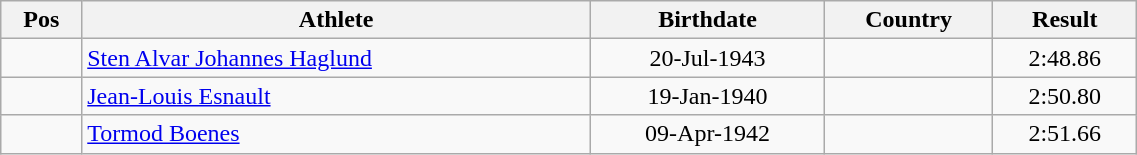<table class="wikitable"  style="text-align:center; width:60%;">
<tr>
<th>Pos</th>
<th>Athlete</th>
<th>Birthdate</th>
<th>Country</th>
<th>Result</th>
</tr>
<tr>
<td align=center></td>
<td align=left><a href='#'>Sten Alvar Johannes Haglund</a></td>
<td>20-Jul-1943</td>
<td align=left></td>
<td>2:48.86</td>
</tr>
<tr>
<td align=center></td>
<td align=left><a href='#'>Jean-Louis Esnault</a></td>
<td>19-Jan-1940</td>
<td align=left></td>
<td>2:50.80</td>
</tr>
<tr>
<td align=center></td>
<td align=left><a href='#'>Tormod Boenes</a></td>
<td>09-Apr-1942</td>
<td align=left></td>
<td>2:51.66</td>
</tr>
</table>
